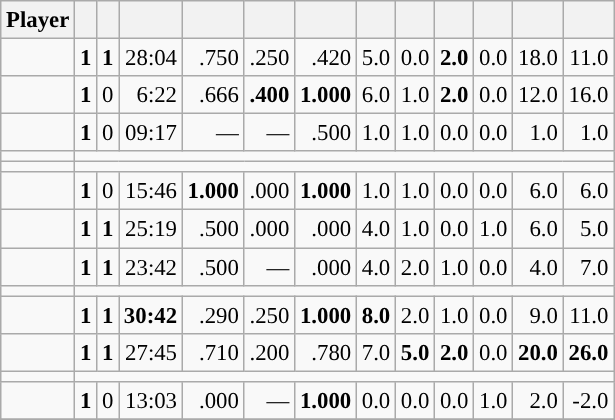<table class="wikitable sortable" style="font-size:95%; text-align:right;">
<tr>
<th>Player</th>
<th></th>
<th></th>
<th></th>
<th></th>
<th></th>
<th></th>
<th></th>
<th></th>
<th></th>
<th></th>
<th></th>
<th></th>
</tr>
<tr>
<td><strong></strong></td>
<td><strong>1</strong></td>
<td><strong>1</strong></td>
<td>28:04</td>
<td>.750</td>
<td>.250</td>
<td>.420</td>
<td>5.0</td>
<td>0.0</td>
<td><strong>2.0</strong></td>
<td>0.0</td>
<td>18.0</td>
<td>11.0</td>
</tr>
<tr>
<td><strong></strong></td>
<td><strong>1</strong></td>
<td>0</td>
<td>6:22</td>
<td>.666</td>
<td><strong>.400</strong></td>
<td><strong>1.000</strong></td>
<td>6.0</td>
<td>1.0</td>
<td><strong>2.0</strong></td>
<td>0.0</td>
<td>12.0</td>
<td>16.0</td>
</tr>
<tr>
<td><strong></strong></td>
<td><strong>1</strong></td>
<td>0</td>
<td>09:17</td>
<td>—</td>
<td>—</td>
<td>.500</td>
<td>1.0</td>
<td>1.0</td>
<td>0.0</td>
<td>0.0</td>
<td>1.0</td>
<td>1.0</td>
</tr>
<tr>
<td><strong></strong></td>
<td colspan=12 data-sort-value="-50"></td>
</tr>
<tr>
<td><strong></strong></td>
<td colspan=12 data-sort-value="-50"></td>
</tr>
<tr>
<td><strong></strong></td>
<td><strong>1</strong></td>
<td>0</td>
<td>15:46</td>
<td><strong>1.000</strong></td>
<td>.000</td>
<td><strong>1.000</strong></td>
<td>1.0</td>
<td>1.0</td>
<td>0.0</td>
<td>0.0</td>
<td>6.0</td>
<td>6.0</td>
</tr>
<tr>
<td><strong></strong></td>
<td><strong>1</strong></td>
<td><strong>1</strong></td>
<td>25:19</td>
<td>.500</td>
<td>.000</td>
<td>.000</td>
<td>4.0</td>
<td>1.0</td>
<td>0.0</td>
<td>1.0</td>
<td>6.0</td>
<td>5.0</td>
</tr>
<tr>
<td><strong></strong></td>
<td><strong>1</strong></td>
<td><strong>1</strong></td>
<td>23:42</td>
<td>.500</td>
<td>—</td>
<td>.000</td>
<td>4.0</td>
<td>2.0</td>
<td>1.0</td>
<td>0.0</td>
<td>4.0</td>
<td>7.0</td>
</tr>
<tr>
<td><strong></strong></td>
<td colspan=12 data-sort-value="-50"></td>
</tr>
<tr>
<td><strong></strong></td>
<td><strong>1</strong></td>
<td><strong>1</strong></td>
<td><strong>30:42</strong></td>
<td>.290</td>
<td>.250</td>
<td><strong>1.000</strong></td>
<td><strong>8.0</strong></td>
<td>2.0</td>
<td>1.0</td>
<td>0.0</td>
<td>9.0</td>
<td>11.0</td>
</tr>
<tr>
<td><strong></strong></td>
<td><strong>1</strong></td>
<td><strong>1</strong></td>
<td>27:45</td>
<td>.710</td>
<td>.200</td>
<td>.780</td>
<td>7.0</td>
<td><strong>5.0</strong></td>
<td><strong>2.0</strong></td>
<td>0.0</td>
<td><strong>20.0</strong></td>
<td><strong>26.0</strong></td>
</tr>
<tr>
<td><strong></strong></td>
<td colspan=12 data-sort-value="-50"></td>
</tr>
<tr>
<td><strong></strong></td>
<td><strong>1</strong></td>
<td>0</td>
<td>13:03</td>
<td>.000</td>
<td>—</td>
<td><strong>1.000</strong></td>
<td>0.0</td>
<td>0.0</td>
<td>0.0</td>
<td>1.0</td>
<td>2.0</td>
<td>-2.0</td>
</tr>
<tr>
</tr>
</table>
